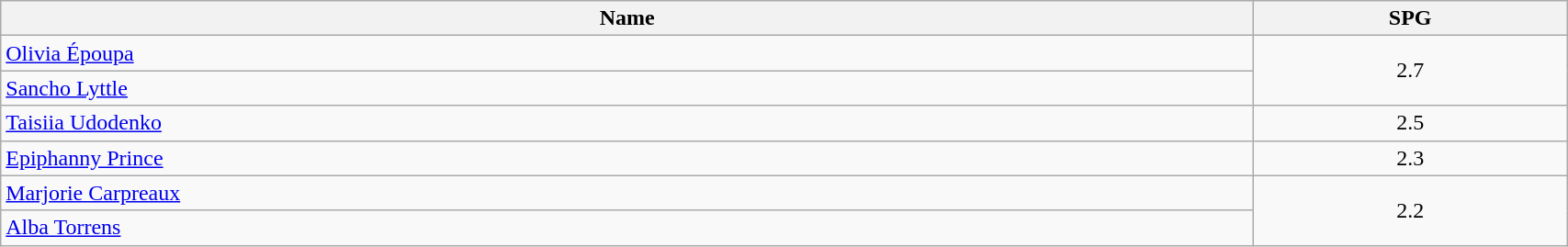<table class=wikitable width="90%">
<tr>
<th width="80%">Name</th>
<th width="20%">SPG</th>
</tr>
<tr>
<td> <a href='#'>Olivia Époupa</a></td>
<td align=center rowspan=2>2.7</td>
</tr>
<tr>
<td> <a href='#'>Sancho Lyttle</a></td>
</tr>
<tr>
<td> <a href='#'>Taisiia Udodenko</a></td>
<td align=center>2.5</td>
</tr>
<tr>
<td> <a href='#'>Epiphanny Prince</a></td>
<td align=center>2.3</td>
</tr>
<tr>
<td> <a href='#'>Marjorie Carpreaux</a></td>
<td align=center rowspan=2>2.2</td>
</tr>
<tr>
<td> <a href='#'>Alba Torrens</a></td>
</tr>
</table>
